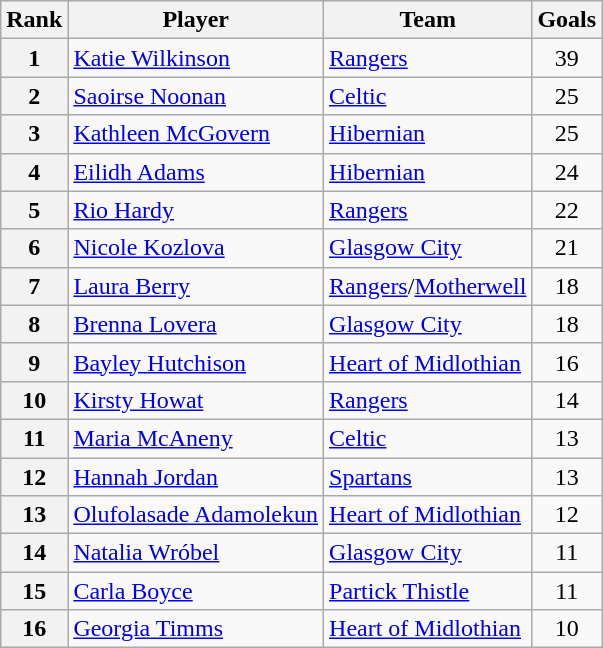<table class="wikitable sortable" style="text-align:center;">
<tr>
<th>Rank</th>
<th>Player</th>
<th>Team</th>
<th>Goals</th>
</tr>
<tr>
<th>1</th>
<td style="text-align:left;"> <a href='#'>Katie Wilkinson</a></td>
<td style="text-align:left;"><a href='#'>Rangers</a></td>
<td>39</td>
</tr>
<tr>
<th>2</th>
<td style="text-align:left;"> <a href='#'>Saoirse Noonan</a></td>
<td style="text-align:left;"><a href='#'>Celtic</a></td>
<td>25</td>
</tr>
<tr>
<th>3</th>
<td style="text-align:left;"> <a href='#'>Kathleen McGovern</a></td>
<td style="text-align:left;"><a href='#'>Hibernian</a></td>
<td>25</td>
</tr>
<tr>
<th>4</th>
<td style="text-align:left;"> <a href='#'>Eilidh Adams</a></td>
<td style="text-align:left;"><a href='#'>Hibernian</a></td>
<td>24</td>
</tr>
<tr>
<th>5</th>
<td style="text-align:left;"> <a href='#'>Rio Hardy</a></td>
<td style="text-align:left;"><a href='#'>Rangers</a></td>
<td>22</td>
</tr>
<tr>
<th>6</th>
<td style="text-align:left;"> <a href='#'>Nicole Kozlova</a></td>
<td style="text-align:left;"><a href='#'>Glasgow City</a></td>
<td>21</td>
</tr>
<tr>
<th>7</th>
<td style="text-align:left;"> <a href='#'>Laura Berry</a></td>
<td style="text-align:left;"><a href='#'>Rangers</a>/<a href='#'>Motherwell</a></td>
<td>18</td>
</tr>
<tr>
<th>8</th>
<td style="text-align:left;"> <a href='#'>Brenna Lovera</a></td>
<td style="text-align:left;"><a href='#'>Glasgow City</a></td>
<td>18</td>
</tr>
<tr>
<th>9</th>
<td style="text-align:left;"> <a href='#'>Bayley Hutchison</a></td>
<td style="text-align:left;"><a href='#'>Heart of Midlothian</a></td>
<td>16</td>
</tr>
<tr>
<th>10</th>
<td style="text-align:left;"> <a href='#'>Kirsty Howat</a></td>
<td style="text-align:left;"><a href='#'>Rangers</a></td>
<td>14</td>
</tr>
<tr>
<th>11</th>
<td style="text-align:left;"> <a href='#'>Maria McAneny</a></td>
<td style="text-align:left;"><a href='#'>Celtic</a></td>
<td>13</td>
</tr>
<tr>
<th>12</th>
<td style="text-align:left;"> <a href='#'>Hannah Jordan</a></td>
<td style="text-align:left;"><a href='#'>Spartans</a></td>
<td>13</td>
</tr>
<tr>
<th>13</th>
<td style="text-align:left;"> <a href='#'>Olufolasade Adamolekun</a></td>
<td style="text-align:left;"><a href='#'>Heart of Midlothian</a></td>
<td>12</td>
</tr>
<tr>
<th>14</th>
<td style="text-align:left;"> <a href='#'>Natalia Wróbel</a></td>
<td style="text-align:left;"><a href='#'>Glasgow City</a></td>
<td>11</td>
</tr>
<tr>
<th>15</th>
<td style="text-align:left;"> <a href='#'>Carla Boyce</a></td>
<td style="text-align:left;"><a href='#'>Partick Thistle</a></td>
<td>11</td>
</tr>
<tr>
<th>16</th>
<td style="text-align:left;"> <a href='#'>Georgia Timms</a></td>
<td style="text-align:left;"><a href='#'>Heart of Midlothian</a></td>
<td>10</td>
</tr>
</table>
